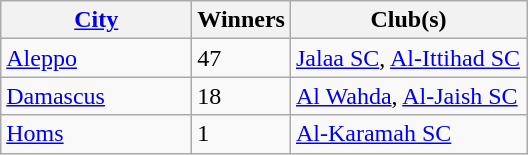<table class="wikitable sortable">
<tr>
<th width="120"><a href='#'>City</a></th>
<th width="10">Winners</th>
<th width="150">Club(s)</th>
</tr>
<tr>
<td><a href='#'>Aleppo</a></td>
<td>47</td>
<td><a href='#'>Jalaa SC</a>, <a href='#'>Al-Ittihad SC</a></td>
</tr>
<tr>
<td><a href='#'>Damascus</a></td>
<td>18</td>
<td><a href='#'>Al Wahda</a>, <a href='#'>Al-Jaish SC</a></td>
</tr>
<tr>
<td><a href='#'>Homs</a></td>
<td>1</td>
<td><a href='#'>Al-Karamah SC</a></td>
</tr>
</table>
